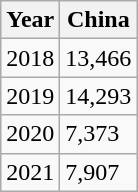<table class="wikitable">
<tr>
<th>Year</th>
<th>China</th>
</tr>
<tr>
<td>2018</td>
<td>13,466</td>
</tr>
<tr>
<td>2019</td>
<td>14,293</td>
</tr>
<tr>
<td>2020</td>
<td>7,373</td>
</tr>
<tr>
<td>2021</td>
<td>7,907</td>
</tr>
</table>
